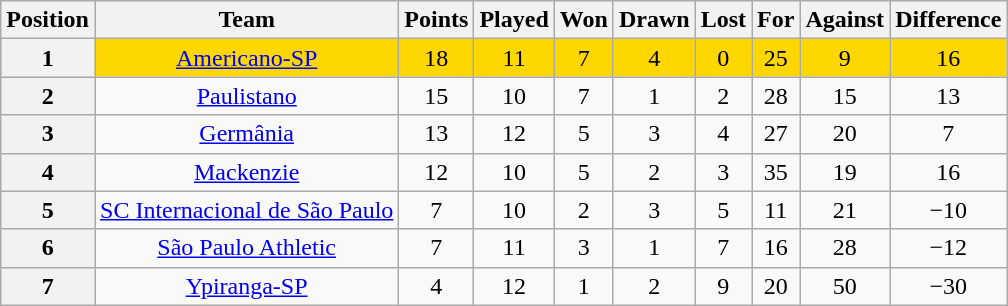<table class="wikitable" style="text-align:center">
<tr>
<th>Position</th>
<th>Team</th>
<th>Points</th>
<th>Played</th>
<th>Won</th>
<th>Drawn</th>
<th>Lost</th>
<th>For</th>
<th>Against</th>
<th>Difference</th>
</tr>
<tr style="background: gold;">
<th>1</th>
<td><a href='#'>Americano-SP</a></td>
<td>18</td>
<td>11</td>
<td>7</td>
<td>4</td>
<td>0</td>
<td>25</td>
<td>9</td>
<td>16</td>
</tr>
<tr>
<th>2</th>
<td><a href='#'>Paulistano</a></td>
<td>15</td>
<td>10</td>
<td>7</td>
<td>1</td>
<td>2</td>
<td>28</td>
<td>15</td>
<td>13</td>
</tr>
<tr>
<th>3</th>
<td><a href='#'>Germânia</a></td>
<td>13</td>
<td>12</td>
<td>5</td>
<td>3</td>
<td>4</td>
<td>27</td>
<td>20</td>
<td>7</td>
</tr>
<tr>
<th>4</th>
<td><a href='#'>Mackenzie</a></td>
<td>12</td>
<td>10</td>
<td>5</td>
<td>2</td>
<td>3</td>
<td>35</td>
<td>19</td>
<td>16</td>
</tr>
<tr>
<th>5</th>
<td><a href='#'>SC Internacional de São Paulo</a></td>
<td>7</td>
<td>10</td>
<td>2</td>
<td>3</td>
<td>5</td>
<td>11</td>
<td>21</td>
<td>−10</td>
</tr>
<tr>
<th>6</th>
<td><a href='#'>São Paulo Athletic</a></td>
<td>7</td>
<td>11</td>
<td>3</td>
<td>1</td>
<td>7</td>
<td>16</td>
<td>28</td>
<td>−12</td>
</tr>
<tr>
<th>7</th>
<td><a href='#'>Ypiranga-SP</a></td>
<td>4</td>
<td>12</td>
<td>1</td>
<td>2</td>
<td>9</td>
<td>20</td>
<td>50</td>
<td>−30</td>
</tr>
</table>
